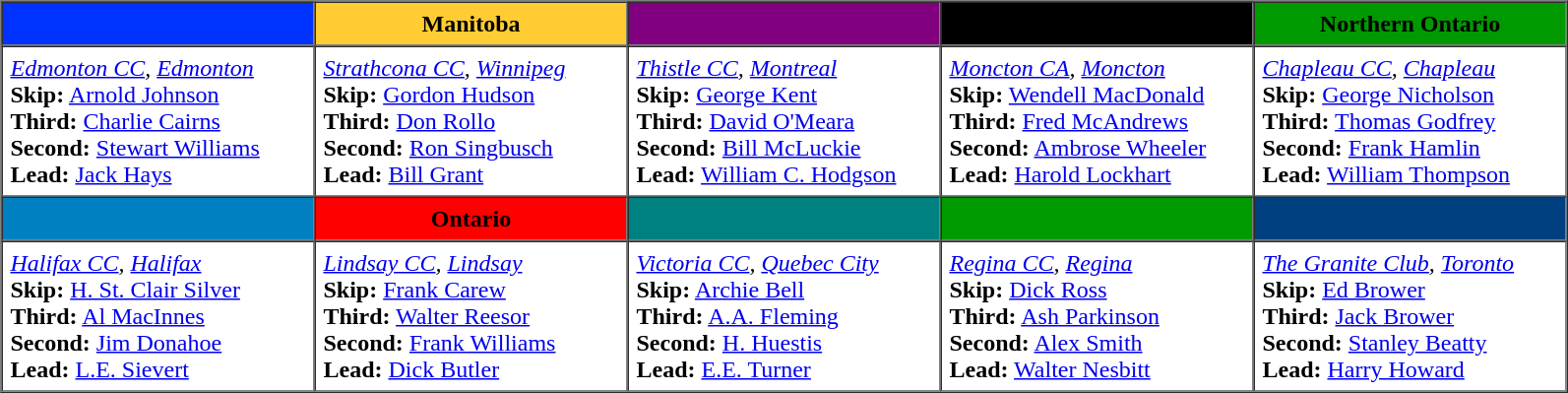<table - border=1 cellpadding=5 cellspacing=0>
<tr>
<th bgcolor=#0033FF width=200></th>
<th style="background:#FFCC33; width:200px;">Manitoba</th>
<th bgcolor=#800080 width=200></th>
<th bgcolor=#000000 width=200></th>
<th style="background:#009900; width:200px;">Northern Ontario</th>
</tr>
<tr>
<td><em><a href='#'>Edmonton CC</a>, <a href='#'>Edmonton</a></em><br><strong>Skip:</strong> <a href='#'>Arnold Johnson</a><br>
<strong>Third:</strong> <a href='#'>Charlie Cairns</a><br>
<strong>Second:</strong> <a href='#'>Stewart Williams</a><br>
<strong>Lead:</strong> <a href='#'>Jack Hays</a></td>
<td><em><a href='#'>Strathcona CC</a>, <a href='#'>Winnipeg</a></em><br><strong>Skip:</strong> <a href='#'>Gordon Hudson</a><br>
<strong>Third:</strong> <a href='#'>Don Rollo</a><br>
<strong>Second:</strong> <a href='#'>Ron Singbusch</a><br>
<strong>Lead:</strong> <a href='#'>Bill Grant</a></td>
<td><em><a href='#'>Thistle CC</a>, <a href='#'>Montreal</a></em><br><strong>Skip:</strong> <a href='#'>George Kent</a><br>
<strong>Third:</strong> <a href='#'>David O'Meara</a><br>
<strong>Second:</strong> <a href='#'>Bill McLuckie</a><br>
<strong>Lead:</strong> <a href='#'>William C. Hodgson</a></td>
<td><em><a href='#'>Moncton CA</a>, <a href='#'>Moncton</a></em><br><strong>Skip:</strong> <a href='#'>Wendell MacDonald</a><br>
<strong>Third:</strong> <a href='#'>Fred McAndrews</a><br>
<strong>Second:</strong> <a href='#'>Ambrose Wheeler</a><br>
<strong>Lead:</strong> <a href='#'>Harold Lockhart</a></td>
<td><em><a href='#'>Chapleau CC</a>, <a href='#'>Chapleau</a></em><br><strong>Skip:</strong> <a href='#'>George Nicholson</a><br>
<strong>Third:</strong> <a href='#'>Thomas Godfrey</a><br>
<strong>Second:</strong> <a href='#'>Frank Hamlin</a><br>
<strong>Lead:</strong> <a href='#'>William Thompson</a></td>
</tr>
<tr border=1 cellpadding=5 cellspacing=0>
<th bgcolor=#0080C0 width=200></th>
<th bgcolor=#FF0000 width=200>Ontario</th>
<th style="background:#008080; width:200px;"></th>
<th bgcolor=#009900 width=200></th>
<th bgcolor=#004080 width=200></th>
</tr>
<tr>
<td><em><a href='#'>Halifax CC</a>, <a href='#'>Halifax</a></em><br><strong>Skip:</strong> <a href='#'>H. St. Clair Silver</a><br>
<strong>Third:</strong> <a href='#'>Al MacInnes</a><br>
<strong>Second:</strong> <a href='#'>Jim Donahoe</a><br>
<strong>Lead:</strong> <a href='#'>L.E. Sievert</a></td>
<td><em><a href='#'>Lindsay CC</a>, <a href='#'>Lindsay</a></em><br><strong>Skip:</strong> <a href='#'>Frank Carew</a><br>
<strong>Third:</strong> <a href='#'>Walter Reesor</a><br>
<strong>Second:</strong> <a href='#'>Frank Williams</a><br>
<strong>Lead:</strong> <a href='#'>Dick Butler</a></td>
<td><em><a href='#'>Victoria CC</a>, <a href='#'>Quebec City</a></em><br><strong>Skip:</strong> <a href='#'>Archie Bell</a><br>
<strong>Third:</strong> <a href='#'>A.A. Fleming</a><br>
<strong>Second:</strong> <a href='#'>H. Huestis</a><br>
<strong>Lead:</strong> <a href='#'>E.E. Turner</a></td>
<td><em><a href='#'>Regina CC</a>, <a href='#'>Regina</a></em><br><strong>Skip:</strong> <a href='#'>Dick Ross</a><br>
<strong>Third:</strong> <a href='#'>Ash Parkinson</a><br>
<strong>Second:</strong> <a href='#'>Alex Smith</a><br>
<strong>Lead:</strong> <a href='#'>Walter Nesbitt</a></td>
<td><em><a href='#'>The Granite Club</a>, <a href='#'>Toronto</a></em><br><strong>Skip:</strong> <a href='#'>Ed Brower</a><br>
<strong>Third:</strong> <a href='#'>Jack Brower</a><br>
<strong>Second:</strong> <a href='#'>Stanley Beatty</a><br>
<strong>Lead:</strong> <a href='#'>Harry Howard</a></td>
</tr>
</table>
